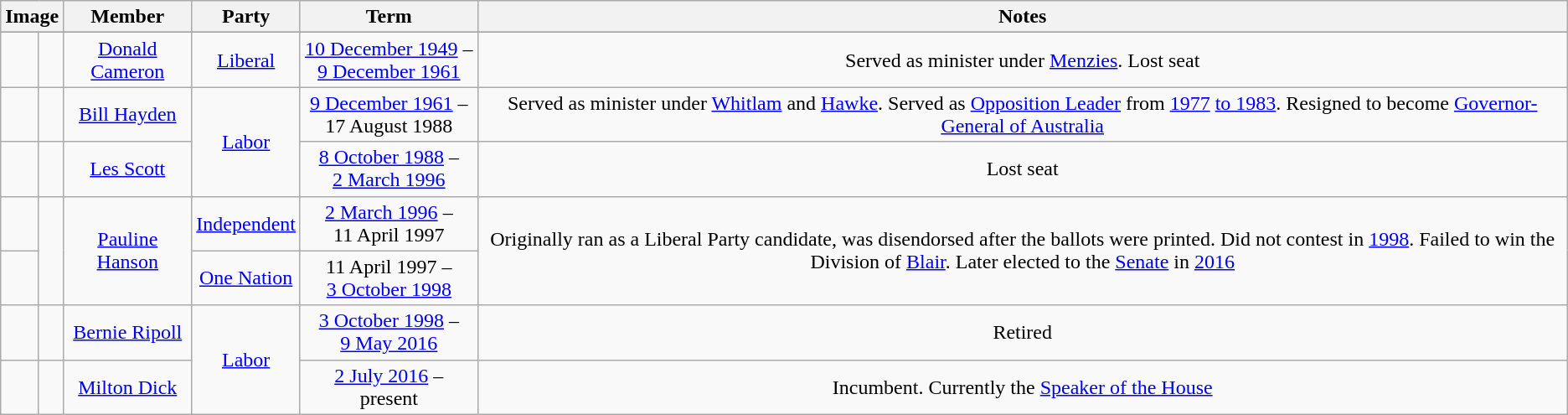<table class=wikitable style="text-align:center">
<tr>
<th colspan=2>Image</th>
<th>Member</th>
<th>Party</th>
<th>Term</th>
<th>Notes</th>
</tr>
<tr>
</tr>
<tr>
<td> </td>
<td></td>
<td><a href='#'>Donald Cameron</a><br></td>
<td><a href='#'>Liberal</a></td>
<td nowrap><a href='#'>10 December 1949</a> –<br><a href='#'>9 December 1961</a></td>
<td>Served as minister under <a href='#'>Menzies</a>. Lost seat</td>
</tr>
<tr>
<td> </td>
<td></td>
<td><a href='#'>Bill Hayden</a><br></td>
<td rowspan="2"><a href='#'>Labor</a></td>
<td nowrap><a href='#'>9 December 1961</a> –<br>17 August 1988</td>
<td>Served as minister under <a href='#'>Whitlam</a> and <a href='#'>Hawke</a>. Served as <a href='#'>Opposition Leader</a> from <a href='#'>1977</a> <a href='#'>to 1983</a>. Resigned to become <a href='#'>Governor-General of Australia</a></td>
</tr>
<tr>
<td> </td>
<td></td>
<td><a href='#'>Les Scott</a><br></td>
<td nowrap><a href='#'>8 October 1988</a> –<br><a href='#'>2 March 1996</a></td>
<td>Lost seat</td>
</tr>
<tr>
<td> </td>
<td rowspan=2></td>
<td rowspan=2><a href='#'>Pauline Hanson</a><br></td>
<td><a href='#'>Independent</a></td>
<td nowrap><a href='#'>2 March 1996</a> –<br>11 April 1997</td>
<td rowspan=2>Originally ran as a Liberal Party candidate, was disendorsed after the ballots were printed. Did not contest in <a href='#'>1998</a>. Failed to win the Division of <a href='#'>Blair</a>. Later elected to the <a href='#'>Senate</a> in <a href='#'>2016</a></td>
</tr>
<tr>
<td> </td>
<td nowrap><a href='#'>One Nation</a></td>
<td nowrap>11 April 1997 –<br><a href='#'>3 October 1998</a></td>
</tr>
<tr>
<td> </td>
<td></td>
<td><a href='#'>Bernie Ripoll</a><br></td>
<td rowspan="2"><a href='#'>Labor</a></td>
<td nowrap><a href='#'>3 October 1998</a> –<br><a href='#'>9 May 2016</a></td>
<td>Retired</td>
</tr>
<tr>
<td> </td>
<td></td>
<td><a href='#'>Milton Dick</a><br></td>
<td nowrap><a href='#'>2 July 2016</a> –<br>present</td>
<td>Incumbent. Currently the <a href='#'>Speaker of the House</a></td>
</tr>
</table>
